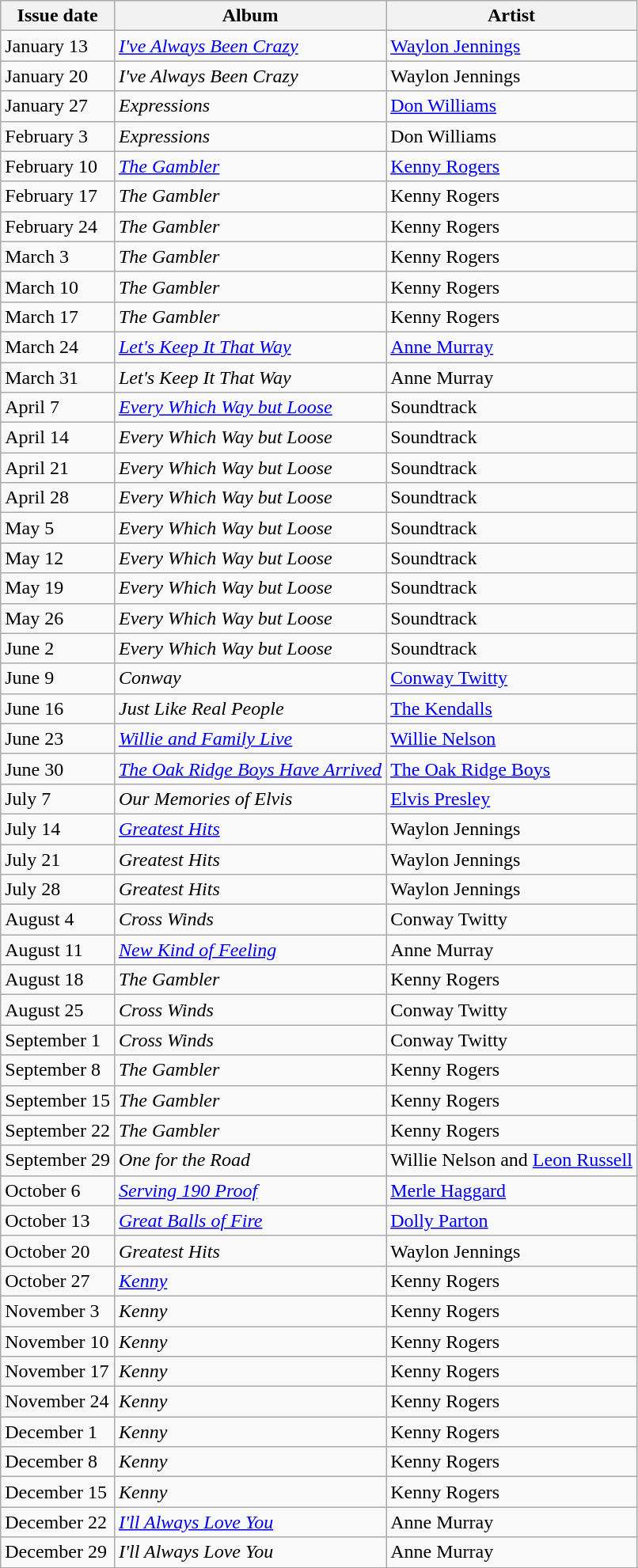<table class="wikitable">
<tr>
<th>Issue date</th>
<th>Album</th>
<th>Artist</th>
</tr>
<tr>
<td>January 13</td>
<td><em><a href='#'>I've Always Been Crazy</a></em></td>
<td><a href='#'>Waylon Jennings</a></td>
</tr>
<tr>
<td>January 20</td>
<td><em>I've Always Been Crazy</em></td>
<td>Waylon Jennings</td>
</tr>
<tr>
<td>January 27</td>
<td><em>Expressions</em></td>
<td><a href='#'>Don Williams</a></td>
</tr>
<tr>
<td>February 3</td>
<td><em>Expressions</em></td>
<td>Don Williams</td>
</tr>
<tr>
<td>February 10</td>
<td><em><a href='#'>The Gambler</a></em></td>
<td><a href='#'>Kenny Rogers</a></td>
</tr>
<tr>
<td>February 17</td>
<td><em>The Gambler</em></td>
<td>Kenny Rogers</td>
</tr>
<tr>
<td>February 24</td>
<td><em>The Gambler</em></td>
<td>Kenny Rogers</td>
</tr>
<tr>
<td>March 3</td>
<td><em>The Gambler</em></td>
<td>Kenny Rogers</td>
</tr>
<tr>
<td>March 10</td>
<td><em>The Gambler</em></td>
<td>Kenny Rogers</td>
</tr>
<tr>
<td>March 17</td>
<td><em>The Gambler</em></td>
<td>Kenny Rogers</td>
</tr>
<tr>
<td>March 24</td>
<td><em><a href='#'>Let's Keep It That Way</a></em></td>
<td><a href='#'>Anne Murray</a></td>
</tr>
<tr>
<td>March 31</td>
<td><em>Let's Keep It That Way</em></td>
<td>Anne Murray</td>
</tr>
<tr>
<td>April 7</td>
<td><em><a href='#'>Every Which Way but Loose</a></em></td>
<td>Soundtrack</td>
</tr>
<tr>
<td>April 14</td>
<td><em>Every Which Way but Loose</em></td>
<td>Soundtrack</td>
</tr>
<tr>
<td>April 21</td>
<td><em>Every Which Way but Loose</em></td>
<td>Soundtrack</td>
</tr>
<tr>
<td>April 28</td>
<td><em>Every Which Way but Loose</em></td>
<td>Soundtrack</td>
</tr>
<tr>
<td>May 5</td>
<td><em>Every Which Way but Loose</em></td>
<td>Soundtrack</td>
</tr>
<tr>
<td>May 12</td>
<td><em>Every Which Way but Loose</em></td>
<td>Soundtrack</td>
</tr>
<tr>
<td>May 19</td>
<td><em>Every Which Way but Loose</em></td>
<td>Soundtrack</td>
</tr>
<tr>
<td>May 26</td>
<td><em>Every Which Way but Loose</em></td>
<td>Soundtrack</td>
</tr>
<tr>
<td>June 2</td>
<td><em>Every Which Way but Loose</em></td>
<td>Soundtrack</td>
</tr>
<tr>
<td>June 9</td>
<td><em>Conway</em></td>
<td><a href='#'>Conway Twitty</a></td>
</tr>
<tr>
<td>June 16</td>
<td><em>Just Like Real People</em></td>
<td><a href='#'>The Kendalls</a></td>
</tr>
<tr>
<td>June 23</td>
<td><em><a href='#'>Willie and Family Live</a></em></td>
<td><a href='#'>Willie Nelson</a></td>
</tr>
<tr>
<td>June 30</td>
<td><em><a href='#'>The Oak Ridge Boys Have Arrived</a></em></td>
<td><a href='#'>The Oak Ridge Boys</a></td>
</tr>
<tr>
<td>July 7</td>
<td><em>Our Memories of Elvis</em></td>
<td><a href='#'>Elvis Presley</a></td>
</tr>
<tr>
<td>July 14</td>
<td><em><a href='#'>Greatest Hits</a></em></td>
<td>Waylon Jennings</td>
</tr>
<tr>
<td>July 21</td>
<td><em>Greatest Hits</em></td>
<td>Waylon Jennings</td>
</tr>
<tr>
<td>July 28</td>
<td><em>Greatest Hits</em></td>
<td>Waylon Jennings</td>
</tr>
<tr>
<td>August 4</td>
<td><em>Cross Winds</em></td>
<td>Conway Twitty</td>
</tr>
<tr>
<td>August 11</td>
<td><em><a href='#'>New Kind of Feeling</a></em></td>
<td>Anne Murray</td>
</tr>
<tr>
<td>August 18</td>
<td><em>The Gambler</em></td>
<td>Kenny Rogers</td>
</tr>
<tr>
<td>August 25</td>
<td><em>Cross Winds</em></td>
<td>Conway Twitty</td>
</tr>
<tr>
<td>September 1</td>
<td><em>Cross Winds</em></td>
<td>Conway Twitty</td>
</tr>
<tr>
<td>September 8</td>
<td><em>The Gambler</em></td>
<td>Kenny Rogers</td>
</tr>
<tr>
<td>September 15</td>
<td><em>The Gambler</em></td>
<td>Kenny Rogers</td>
</tr>
<tr>
<td>September 22</td>
<td><em>The Gambler</em></td>
<td>Kenny Rogers</td>
</tr>
<tr>
<td>September 29</td>
<td><em>One for the Road</em></td>
<td>Willie Nelson and <a href='#'>Leon Russell</a></td>
</tr>
<tr>
<td>October 6</td>
<td><em><a href='#'>Serving 190 Proof</a></em></td>
<td><a href='#'>Merle Haggard</a></td>
</tr>
<tr>
<td>October 13</td>
<td><em><a href='#'>Great Balls of Fire</a></em></td>
<td><a href='#'>Dolly Parton</a></td>
</tr>
<tr>
<td>October 20</td>
<td><em>Greatest Hits</em></td>
<td>Waylon Jennings</td>
</tr>
<tr>
<td>October 27</td>
<td><em><a href='#'>Kenny</a></em></td>
<td>Kenny Rogers</td>
</tr>
<tr>
<td>November 3</td>
<td><em>Kenny</em></td>
<td>Kenny Rogers</td>
</tr>
<tr>
<td>November 10</td>
<td><em>Kenny</em></td>
<td>Kenny Rogers</td>
</tr>
<tr>
<td>November 17</td>
<td><em>Kenny</em></td>
<td>Kenny Rogers</td>
</tr>
<tr>
<td>November 24</td>
<td><em>Kenny</em></td>
<td>Kenny Rogers</td>
</tr>
<tr>
<td>December 1</td>
<td><em>Kenny</em></td>
<td>Kenny Rogers</td>
</tr>
<tr>
<td>December 8</td>
<td><em>Kenny</em></td>
<td>Kenny Rogers</td>
</tr>
<tr>
<td>December 15</td>
<td><em>Kenny</em></td>
<td>Kenny Rogers</td>
</tr>
<tr>
<td>December 22</td>
<td><em><a href='#'>I'll Always Love You</a></em></td>
<td>Anne Murray</td>
</tr>
<tr>
<td>December 29</td>
<td><em>I'll Always Love You</em></td>
<td>Anne Murray</td>
</tr>
<tr>
</tr>
</table>
